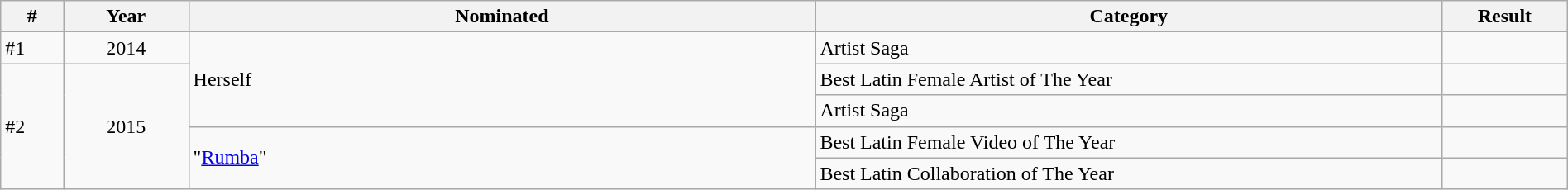<table class="wikitable" width=100%>
<tr>
<th width="2.5%">#</th>
<th width="5%">Year</th>
<th width="25%">Nominated</th>
<th width="25%">Category</th>
<th width="5%">Result</th>
</tr>
<tr>
<td>#1</td>
<td rowspan="1" style="text-align:center;">2014</td>
<td rowspan="3">Herself</td>
<td>Artist Saga</td>
<td></td>
</tr>
<tr>
<td rowspan="4">#2</td>
<td rowspan="4" style="text-align:center;">2015</td>
<td>Best Latin Female Artist of The Year</td>
<td></td>
</tr>
<tr>
<td>Artist Saga</td>
<td></td>
</tr>
<tr>
<td rowspan="2">"<a href='#'>Rumba</a>"</td>
<td>Best Latin Female Video of The Year</td>
<td></td>
</tr>
<tr>
<td>Best Latin Collaboration of The Year</td>
<td></td>
</tr>
</table>
